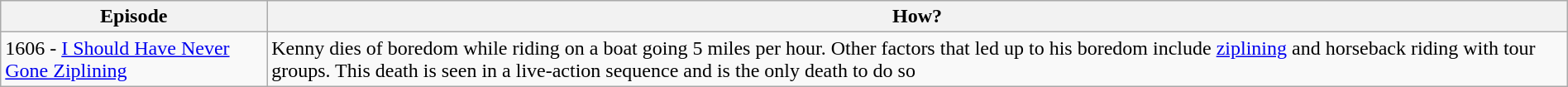<table class="wikitable" width="100%">
<tr>
<th>Episode</th>
<th>How?</th>
</tr>
<tr>
<td>1606 - <a href='#'>I Should Have Never Gone Ziplining</a></td>
<td>Kenny dies of boredom while riding on a boat going 5 miles per hour. Other factors that led up to his boredom include <a href='#'>ziplining</a> and horseback riding with tour groups. This death is seen in a live-action sequence and is the only death to do so</td>
</tr>
</table>
